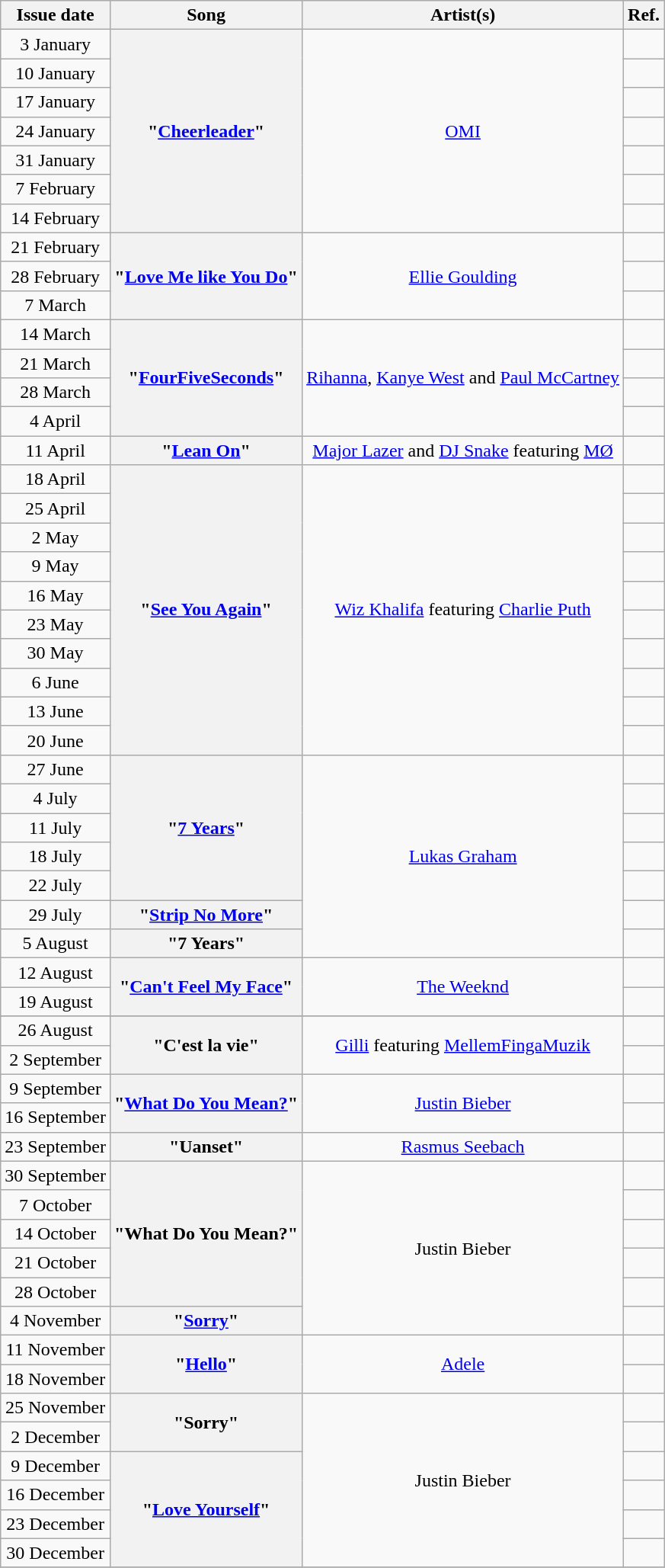<table class="wikitable plainrowheaders" style="text-align: center;">
<tr>
<th scope="col">Issue date</th>
<th scope="col">Song</th>
<th scope="col">Artist(s)</th>
<th scope="col">Ref.</th>
</tr>
<tr>
<td>3 January</td>
<th scope="row" rowspan=7>"<a href='#'>Cheerleader</a>"</th>
<td rowspan=7><a href='#'>OMI</a></td>
<td></td>
</tr>
<tr>
<td>10 January</td>
<td></td>
</tr>
<tr>
<td>17 January</td>
<td></td>
</tr>
<tr>
<td>24 January</td>
<td></td>
</tr>
<tr>
<td>31 January</td>
<td></td>
</tr>
<tr>
<td>7 February</td>
<td></td>
</tr>
<tr>
<td>14 February</td>
<td></td>
</tr>
<tr>
<td>21 February</td>
<th scope="row" rowspan=3>"<a href='#'>Love Me like You Do</a>"</th>
<td rowspan=3><a href='#'>Ellie Goulding</a></td>
<td></td>
</tr>
<tr>
<td>28 February</td>
<td></td>
</tr>
<tr>
<td>7 March</td>
<td></td>
</tr>
<tr>
<td>14 March</td>
<th scope="row" rowspan=4>"<a href='#'>FourFiveSeconds</a>"</th>
<td rowspan=4><a href='#'>Rihanna</a>, <a href='#'>Kanye West</a> and <a href='#'>Paul McCartney</a></td>
<td></td>
</tr>
<tr>
<td>21 March</td>
<td></td>
</tr>
<tr>
<td>28 March</td>
<td></td>
</tr>
<tr>
<td>4 April</td>
<td></td>
</tr>
<tr>
<td>11 April</td>
<th scope="row">"<a href='#'>Lean On</a>"</th>
<td><a href='#'>Major Lazer</a> and <a href='#'>DJ Snake</a> featuring <a href='#'>MØ</a></td>
<td></td>
</tr>
<tr>
<td>18 April</td>
<th scope="row" rowspan=10>"<a href='#'>See You Again</a>"</th>
<td rowspan=10><a href='#'>Wiz Khalifa</a> featuring <a href='#'>Charlie Puth</a></td>
<td></td>
</tr>
<tr>
<td>25 April</td>
<td></td>
</tr>
<tr>
<td>2 May</td>
<td></td>
</tr>
<tr>
<td>9 May</td>
<td></td>
</tr>
<tr>
<td>16 May</td>
<td></td>
</tr>
<tr>
<td>23 May</td>
<td></td>
</tr>
<tr>
<td>30 May</td>
<td></td>
</tr>
<tr>
<td>6 June</td>
<td></td>
</tr>
<tr>
<td>13 June</td>
<td></td>
</tr>
<tr>
<td>20 June</td>
<td></td>
</tr>
<tr>
<td>27 June</td>
<th scope="row" rowspan=5>"<a href='#'>7 Years</a>"</th>
<td rowspan=7><a href='#'>Lukas Graham</a></td>
<td></td>
</tr>
<tr>
<td>4 July</td>
<td></td>
</tr>
<tr>
<td>11 July</td>
<td></td>
</tr>
<tr>
<td>18 July</td>
<td></td>
</tr>
<tr>
<td>22 July</td>
<td></td>
</tr>
<tr>
<td>29 July</td>
<th scope="row">"<a href='#'>Strip No More</a>"</th>
<td></td>
</tr>
<tr>
<td>5 August</td>
<th scope="row">"7 Years"</th>
<td></td>
</tr>
<tr>
<td>12 August</td>
<th scope="row" rowspan="2">"<a href='#'>Can't Feel My Face</a>"</th>
<td rowspan="2"><a href='#'>The Weeknd</a></td>
<td></td>
</tr>
<tr>
<td>19 August</td>
<td></td>
</tr>
<tr>
</tr>
<tr>
<td>26 August</td>
<th scope="row" rowspan="2">"C'est la vie"</th>
<td rowspan="2"><a href='#'>Gilli</a> featuring <a href='#'>MellemFingaMuzik</a></td>
<td></td>
</tr>
<tr>
<td>2 September</td>
<td></td>
</tr>
<tr>
<td>9 September</td>
<th ! scope="row" rowspan="2">"<a href='#'>What Do You Mean?</a>"</th>
<td rowspan="2"><a href='#'>Justin Bieber</a></td>
<td></td>
</tr>
<tr>
<td>16 September</td>
<td></td>
</tr>
<tr>
<td>23 September</td>
<th ! scope="row">"Uanset"</th>
<td><a href='#'>Rasmus Seebach</a></td>
<td></td>
</tr>
<tr>
<td>30 September</td>
<th ! scope="row" rowspan=5>"What Do You Mean?"</th>
<td rowspan=6>Justin Bieber</td>
<td></td>
</tr>
<tr>
<td>7 October</td>
<td></td>
</tr>
<tr>
<td>14 October</td>
<td></td>
</tr>
<tr>
<td>21 October</td>
<td></td>
</tr>
<tr>
<td>28 October</td>
<td></td>
</tr>
<tr>
<td>4 November</td>
<th scope="row">"<a href='#'>Sorry</a>"</th>
<td></td>
</tr>
<tr>
<td>11 November</td>
<th scope="row" rowspan="2">"<a href='#'>Hello</a>"</th>
<td rowspan="2"><a href='#'>Adele</a></td>
<td></td>
</tr>
<tr>
<td>18 November</td>
<td></td>
</tr>
<tr>
<td>25 November</td>
<th scope="row" rowspan="2">"Sorry"</th>
<td rowspan="6">Justin Bieber</td>
<td></td>
</tr>
<tr>
<td>2 December</td>
<td></td>
</tr>
<tr>
<td>9 December</td>
<th scope="row" rowspan="4">"<a href='#'>Love Yourself</a>"</th>
<td></td>
</tr>
<tr>
<td>16 December</td>
<td></td>
</tr>
<tr>
<td>23 December</td>
<td></td>
</tr>
<tr>
<td>30 December</td>
<td></td>
</tr>
<tr>
</tr>
</table>
